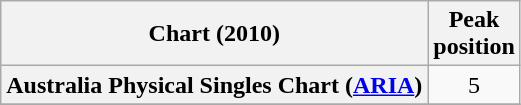<table class="wikitable sortable plainrowheaders" style="text-align:center;">
<tr>
<th scope="col">Chart (2010)</th>
<th scope="col">Peak<br>position</th>
</tr>
<tr>
<th scope="row">Australia Physical Singles Chart (<a href='#'>ARIA</a>)</th>
<td>5</td>
</tr>
<tr>
</tr>
</table>
